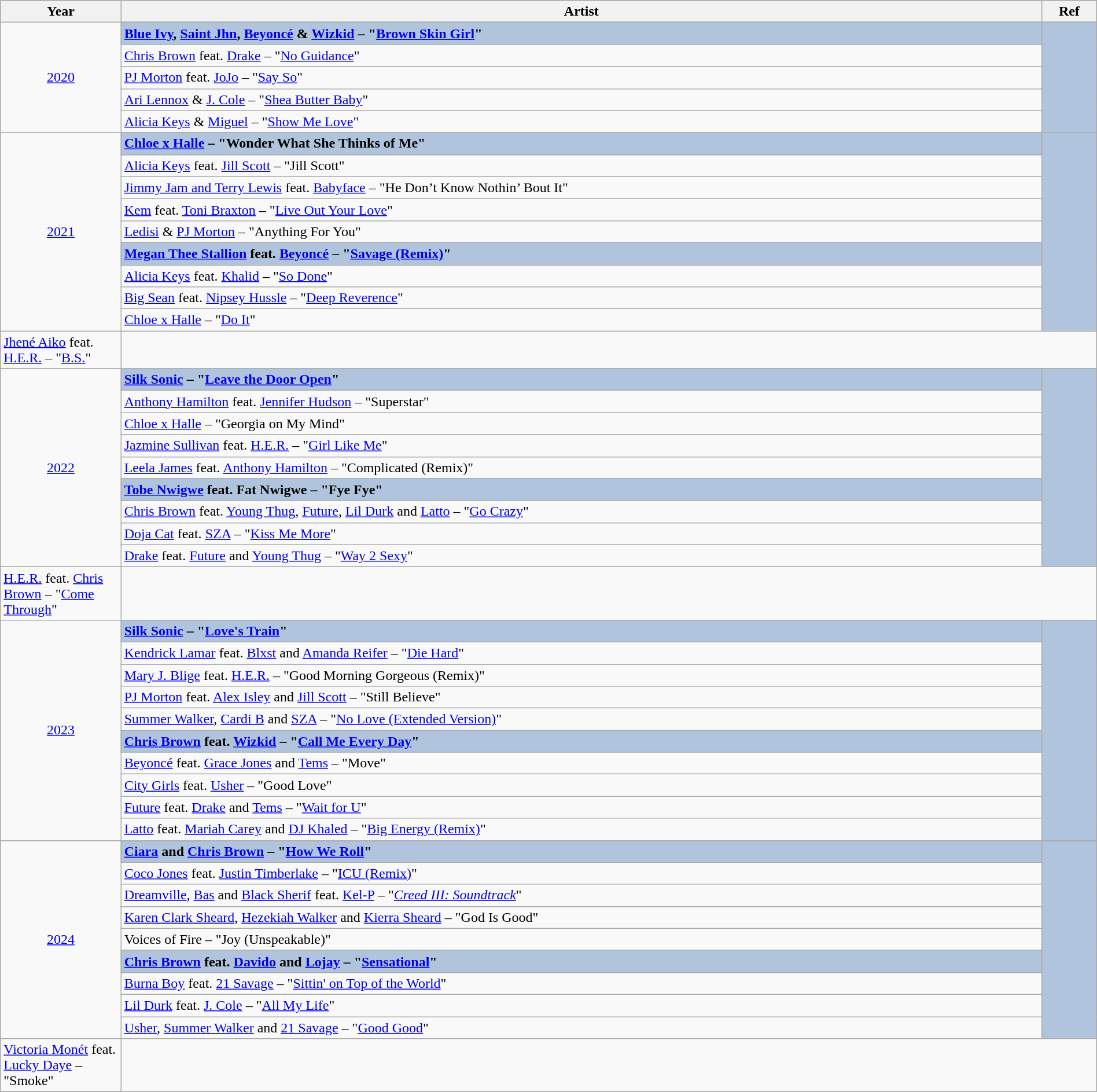<table class="wikitable" style="width:100%;">
<tr style="background:#bebebe;">
<th style="width:11%;">Year</th>
<th style="width:84%;">Artist</th>
<th style="width:5%;">Ref</th>
</tr>
<tr>
<td rowspan="6" align="center"><a href='#'>2020</a></td>
</tr>
<tr style="background:#B0C4DE">
<td><strong><a href='#'>Blue Ivy</a>, <a href='#'>Saint Jhn</a>, <a href='#'>Beyoncé</a> & <a href='#'>Wizkid</a> – "<a href='#'>Brown Skin Girl</a>"</strong></td>
<td rowspan="6" align="center"></td>
</tr>
<tr>
<td><a href='#'>Chris Brown</a> feat. <a href='#'>Drake</a> – "<a href='#'>No Guidance</a>"</td>
</tr>
<tr>
<td><a href='#'>PJ Morton</a> feat. <a href='#'>JoJo</a> – "<a href='#'>Say So</a>"</td>
</tr>
<tr>
<td><a href='#'>Ari Lennox</a> & <a href='#'>J. Cole</a> – "<a href='#'>Shea Butter Baby</a>"</td>
</tr>
<tr>
<td><a href='#'>Alicia Keys</a> & <a href='#'>Miguel</a> – "<a href='#'>Show Me Love</a>"</td>
</tr>
<tr>
<td rowspan="11" align="center"><a href='#'>2021</a></td>
</tr>
<tr style="background:#B0C4DE">
<td><strong><a href='#'>Chloe x Halle</a> – "Wonder What She Thinks of Me"</strong></td>
<td rowspan="10" align="center"></td>
</tr>
<tr>
<td><a href='#'>Alicia Keys</a> feat. <a href='#'>Jill Scott</a> – "Jill Scott"</td>
</tr>
<tr>
<td><a href='#'>Jimmy Jam and Terry Lewis</a> feat. <a href='#'>Babyface</a> – "He Don’t Know Nothin’ Bout It"</td>
</tr>
<tr>
<td><a href='#'>Kem</a> feat. <a href='#'>Toni Braxton</a> – "<a href='#'>Live Out Your Love</a>"</td>
</tr>
<tr>
<td><a href='#'>Ledisi</a> & <a href='#'>PJ Morton</a> – "Anything For You"</td>
</tr>
<tr>
</tr>
<tr style="background:#B0C4DE">
<td><strong><a href='#'>Megan Thee Stallion</a> feat. <a href='#'>Beyoncé</a> – "<a href='#'>Savage (Remix)</a>"</strong></td>
</tr>
<tr>
<td><a href='#'>Alicia Keys</a> feat. <a href='#'>Khalid</a> – "<a href='#'>So Done</a>"</td>
</tr>
<tr>
<td><a href='#'>Big Sean</a> feat. <a href='#'>Nipsey Hussle</a> – "<a href='#'>Deep Reverence</a>"</td>
</tr>
<tr>
<td><a href='#'>Chloe x Halle</a> – "<a href='#'>Do It</a>"</td>
</tr>
<tr>
<td><a href='#'>Jhené Aiko</a> feat. <a href='#'>H.E.R.</a> – "<a href='#'>B.S.</a>"</td>
</tr>
<tr>
<td rowspan="11" align="center"><a href='#'>2022</a></td>
</tr>
<tr style="background:#B0C4DE">
<td><strong><a href='#'>Silk Sonic</a> – "<a href='#'>Leave the Door Open</a>"</strong></td>
<td rowspan="10" align="center"></td>
</tr>
<tr>
<td><a href='#'>Anthony Hamilton</a> feat. <a href='#'>Jennifer Hudson</a> – "Superstar"</td>
</tr>
<tr>
<td><a href='#'>Chloe x Halle</a> – "Georgia on My Mind"</td>
</tr>
<tr>
<td><a href='#'>Jazmine Sullivan</a> feat. <a href='#'>H.E.R.</a> – "<a href='#'>Girl Like Me</a>"</td>
</tr>
<tr>
<td><a href='#'>Leela James</a> feat. <a href='#'>Anthony Hamilton</a> – "Complicated (Remix)"</td>
</tr>
<tr>
</tr>
<tr style="background:#B0C4DE">
<td><strong><a href='#'>Tobe Nwigwe</a> feat. Fat Nwigwe – "Fye Fye"</strong></td>
</tr>
<tr>
<td><a href='#'>Chris Brown</a> feat. <a href='#'>Young Thug</a>, <a href='#'>Future</a>, <a href='#'>Lil Durk</a> and <a href='#'>Latto</a> – "<a href='#'>Go Crazy</a>"</td>
</tr>
<tr>
<td><a href='#'>Doja Cat</a> feat. <a href='#'>SZA</a> – "<a href='#'>Kiss Me More</a>"</td>
</tr>
<tr>
<td><a href='#'>Drake</a> feat. <a href='#'>Future</a> and <a href='#'>Young Thug</a> – "<a href='#'>Way 2 Sexy</a>"</td>
</tr>
<tr>
<td><a href='#'>H.E.R.</a> feat. <a href='#'>Chris Brown</a> – "<a href='#'>Come Through</a>"</td>
</tr>
<tr>
<td rowspan="11" align="center"><a href='#'>2023</a></td>
</tr>
<tr style="background:#B0C4DE">
<td><strong><a href='#'>Silk Sonic</a> – "<a href='#'>Love's Train</a>"</strong></td>
<td rowspan="10" align="center"></td>
</tr>
<tr>
<td><a href='#'>Kendrick Lamar</a> feat. <a href='#'>Blxst</a> and <a href='#'>Amanda Reifer</a> – "<a href='#'>Die Hard</a>"</td>
</tr>
<tr>
<td><a href='#'>Mary J. Blige</a> feat. <a href='#'>H.E.R.</a> – "Good Morning Gorgeous (Remix)"</td>
</tr>
<tr>
<td><a href='#'>PJ Morton</a> feat. <a href='#'>Alex Isley</a> and <a href='#'>Jill Scott</a> – "Still Believe"</td>
</tr>
<tr>
<td><a href='#'>Summer Walker</a>, <a href='#'>Cardi B</a> and <a href='#'>SZA</a> – "<a href='#'>No Love (Extended Version)</a>"</td>
</tr>
<tr style="background:#B0C4DE">
<td><strong><a href='#'>Chris Brown</a> feat. <a href='#'>Wizkid</a> – "<a href='#'>Call Me Every Day</a>"</strong></td>
</tr>
<tr>
<td><a href='#'>Beyoncé</a> feat. <a href='#'>Grace Jones</a> and <a href='#'>Tems</a> – "Move"</td>
</tr>
<tr>
<td><a href='#'>City Girls</a> feat. <a href='#'>Usher</a> – "Good Love"</td>
</tr>
<tr>
<td><a href='#'>Future</a> feat. <a href='#'>Drake</a> and <a href='#'>Tems</a> – "<a href='#'>Wait for U</a>"</td>
</tr>
<tr>
<td><a href='#'>Latto</a> feat. <a href='#'>Mariah Carey</a> and <a href='#'>DJ Khaled</a> – "<a href='#'>Big Energy (Remix)</a>"</td>
</tr>
<tr>
<td rowspan="11" align="center"><a href='#'>2024</a></td>
</tr>
<tr style="background:#B0C4DE">
<td><strong><a href='#'>Ciara</a> and <a href='#'>Chris Brown</a> – "<a href='#'>How We Roll</a>"</strong></td>
<td rowspan="10" align="center"></td>
</tr>
<tr>
<td><a href='#'>Coco Jones</a> feat. <a href='#'>Justin Timberlake</a> – "<a href='#'>ICU (Remix)</a>"</td>
</tr>
<tr>
<td><a href='#'>Dreamville</a>, <a href='#'>Bas</a> and <a href='#'>Black Sherif</a> feat. <a href='#'>Kel-P</a> – "<a href='#'><em>Creed III: Soundtrack</em></a>"</td>
</tr>
<tr>
<td><a href='#'>Karen Clark Sheard</a>, <a href='#'>Hezekiah Walker</a> and <a href='#'>Kierra Sheard</a> – "God Is Good"</td>
</tr>
<tr>
<td>Voices of Fire – "Joy (Unspeakable)"</td>
</tr>
<tr>
</tr>
<tr style="background:#B0C4DE">
<td><strong><a href='#'>Chris Brown</a> feat. <a href='#'>Davido</a> and <a href='#'>Lojay</a> – "<a href='#'>Sensational</a>"</strong></td>
</tr>
<tr>
<td><a href='#'>Burna Boy</a> feat. <a href='#'>21 Savage</a> – "<a href='#'>Sittin' on Top of the World</a>"</td>
</tr>
<tr>
<td><a href='#'>Lil Durk</a> feat. <a href='#'>J. Cole</a> – "<a href='#'>All My Life</a>"</td>
</tr>
<tr>
<td><a href='#'>Usher</a>, <a href='#'>Summer Walker</a> and <a href='#'>21 Savage</a> – "<a href='#'>Good Good</a>"</td>
</tr>
<tr>
<td><a href='#'>Victoria Monét</a> feat. <a href='#'>Lucky Daye</a> – "Smoke"</td>
</tr>
<tr>
</tr>
</table>
